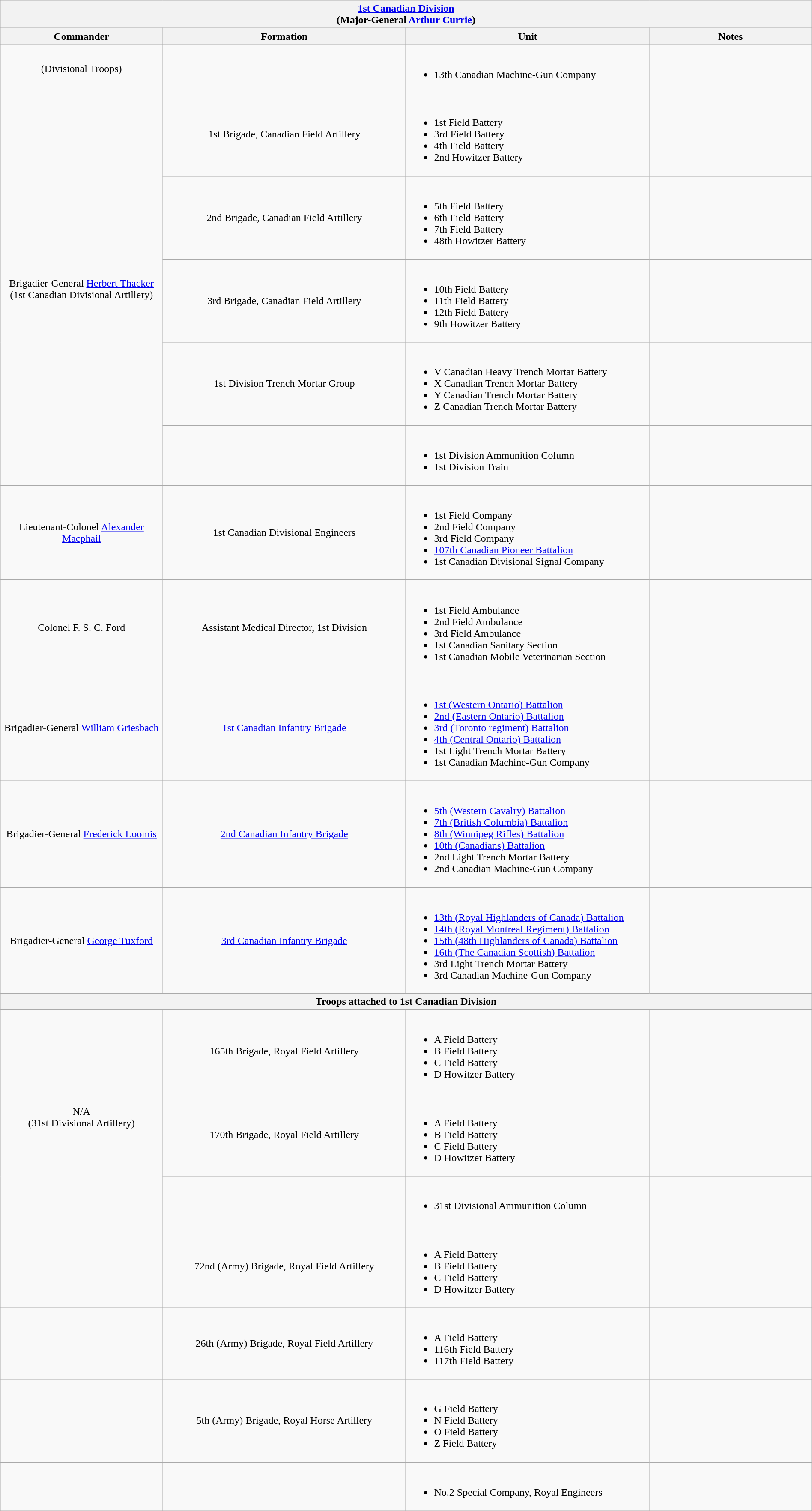<table class="wikitable" width=100%>
<tr valign="top">
<th colspan="4" bgcolor="white"><a href='#'>1st Canadian Division</a><br>(Major-General <a href='#'>Arthur Currie</a>)</th>
</tr>
<tr>
<th width=20%; align= center rowspan=1>Commander</th>
<th width=30%; align= center rowspan=1>Formation</th>
<th width=30%; align= center rowspan=1>Unit</th>
<th width=20%; align= center rowspan=1>Notes</th>
</tr>
<tr>
<td align= center>(Divisional Troops)</td>
<td align= center></td>
<td align= left><br><ul><li>13th Canadian Machine-Gun Company</li></ul></td>
<td align= left></td>
</tr>
<tr>
<td rowspan=5 align=center>Brigadier-General <a href='#'>Herbert Thacker</a><br>(1st Canadian Divisional Artillery)</td>
<td align= center>1st Brigade, Canadian Field Artillery</td>
<td align= left><br><ul><li>1st Field Battery</li><li>3rd Field Battery</li><li>4th Field Battery</li><li>2nd Howitzer Battery</li></ul></td>
<td align= left></td>
</tr>
<tr>
<td align= center>2nd Brigade, Canadian Field Artillery</td>
<td align= left><br><ul><li>5th Field Battery</li><li>6th Field Battery</li><li>7th Field Battery</li><li>48th Howitzer Battery</li></ul></td>
<td align= left></td>
</tr>
<tr>
<td align= center>3rd Brigade, Canadian Field Artillery</td>
<td align= left><br><ul><li>10th Field Battery</li><li>11th Field Battery</li><li>12th Field Battery</li><li>9th Howitzer Battery</li></ul></td>
<td align= left></td>
</tr>
<tr>
<td align= center>1st Division Trench Mortar Group</td>
<td align= left><br><ul><li>V Canadian Heavy Trench Mortar Battery</li><li>X Canadian Trench Mortar Battery</li><li>Y Canadian Trench Mortar Battery</li><li>Z Canadian Trench Mortar Battery</li></ul></td>
<td align= left></td>
</tr>
<tr>
<td align= center></td>
<td align= left><br><ul><li>1st Division Ammunition Column</li><li>1st Division Train</li></ul></td>
<td align= left></td>
</tr>
<tr>
<td align= center>Lieutenant-Colonel <a href='#'>Alexander Macphail</a></td>
<td align= center>1st Canadian Divisional Engineers</td>
<td align= left><br><ul><li>1st Field Company</li><li>2nd Field Company</li><li>3rd Field Company</li><li><a href='#'>107th Canadian Pioneer Battalion</a></li><li>1st Canadian Divisional Signal Company</li></ul></td>
<td align= left></td>
</tr>
<tr>
<td align= center>Colonel F. S. C. Ford</td>
<td align= center>Assistant Medical Director, 1st Division</td>
<td align= left><br><ul><li>1st Field Ambulance</li><li>2nd Field Ambulance</li><li>3rd Field Ambulance</li><li>1st Canadian Sanitary Section</li><li>1st Canadian Mobile Veterinarian Section</li></ul></td>
<td align= left></td>
</tr>
<tr>
<td align= center>Brigadier-General <a href='#'>William Griesbach</a></td>
<td align= center><a href='#'>1st Canadian Infantry Brigade</a></td>
<td align= left><br><ul><li><a href='#'>1st (Western Ontario) Battalion</a></li><li><a href='#'>2nd (Eastern Ontario) Battalion</a></li><li><a href='#'>3rd (Toronto regiment) Battalion</a></li><li><a href='#'>4th (Central Ontario) Battalion</a></li><li>1st Light Trench Mortar Battery</li><li>1st Canadian Machine-Gun Company</li></ul></td>
<td align= left></td>
</tr>
<tr>
<td align= center>Brigadier-General <a href='#'>Frederick Loomis</a></td>
<td align= center><a href='#'>2nd Canadian Infantry Brigade</a></td>
<td align= left><br><ul><li><a href='#'>5th (Western Cavalry) Battalion</a></li><li><a href='#'>7th (British Columbia) Battalion</a></li><li><a href='#'>8th (Winnipeg Rifles) Battalion</a></li><li><a href='#'>10th (Canadians) Battalion</a></li><li>2nd Light Trench Mortar Battery</li><li>2nd Canadian Machine-Gun Company</li></ul></td>
<td align= left></td>
</tr>
<tr>
<td align= center>Brigadier-General <a href='#'>George Tuxford</a></td>
<td align= center><a href='#'>3rd Canadian Infantry Brigade</a></td>
<td align= left><br><ul><li><a href='#'>13th (Royal Highlanders of Canada) Battalion</a></li><li><a href='#'>14th (Royal Montreal Regiment) Battalion</a></li><li><a href='#'>15th (48th Highlanders of Canada) Battalion</a></li><li><a href='#'>16th (The Canadian Scottish) Battalion</a></li><li>3rd Light Trench Mortar Battery</li><li>3rd Canadian Machine-Gun Company</li></ul></td>
<td align= left></td>
</tr>
<tr valign="top">
<th colspan="4" bgcolor="white">Troops attached to 1st Canadian Division</th>
</tr>
<tr>
<td rowspan="3" align= center>N/A<br>(31st Divisional Artillery)</td>
<td align= center>165th Brigade, Royal Field Artillery</td>
<td align= left><br><ul><li>A Field Battery</li><li>B Field Battery</li><li>C Field Battery</li><li>D Howitzer Battery</li></ul></td>
<td align= left></td>
</tr>
<tr>
<td align= center>170th Brigade, Royal Field Artillery</td>
<td align= left><br><ul><li>A Field Battery</li><li>B Field Battery</li><li>C Field Battery</li><li>D Howitzer Battery</li></ul></td>
<td align= left></td>
</tr>
<tr>
<td align= center></td>
<td align= left><br><ul><li>31st Divisional Ammunition Column</li></ul></td>
<td align= left></td>
</tr>
<tr>
<td align= center></td>
<td align= center>72nd (Army) Brigade, Royal Field Artillery</td>
<td align= left><br><ul><li>A Field Battery</li><li>B Field Battery</li><li>C Field Battery</li><li>D Howitzer Battery</li></ul></td>
<td align= left></td>
</tr>
<tr>
<td align= center></td>
<td align= center>26th (Army) Brigade, Royal Field Artillery</td>
<td align= left><br><ul><li>A Field Battery</li><li>116th Field Battery</li><li>117th Field Battery</li></ul></td>
<td align= left></td>
</tr>
<tr>
<td align= center></td>
<td align= center>5th (Army) Brigade, Royal Horse Artillery</td>
<td align= left><br><ul><li>G Field Battery</li><li>N Field Battery</li><li>O Field Battery</li><li>Z Field Battery</li></ul></td>
<td align= left></td>
</tr>
<tr>
<td align= center></td>
<td align= center></td>
<td align= left><br><ul><li>No.2 Special Company, Royal Engineers</li></ul></td>
<td align= left></td>
</tr>
</table>
